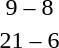<table style="text-align:center">
<tr>
<th width=200></th>
<th width=100></th>
<th width=200></th>
</tr>
<tr>
<td align=right><strong></strong></td>
<td>9 – 8</td>
<td align=left></td>
</tr>
<tr>
<td align=right><strong></strong></td>
<td>21 – 6</td>
<td align=left></td>
</tr>
</table>
